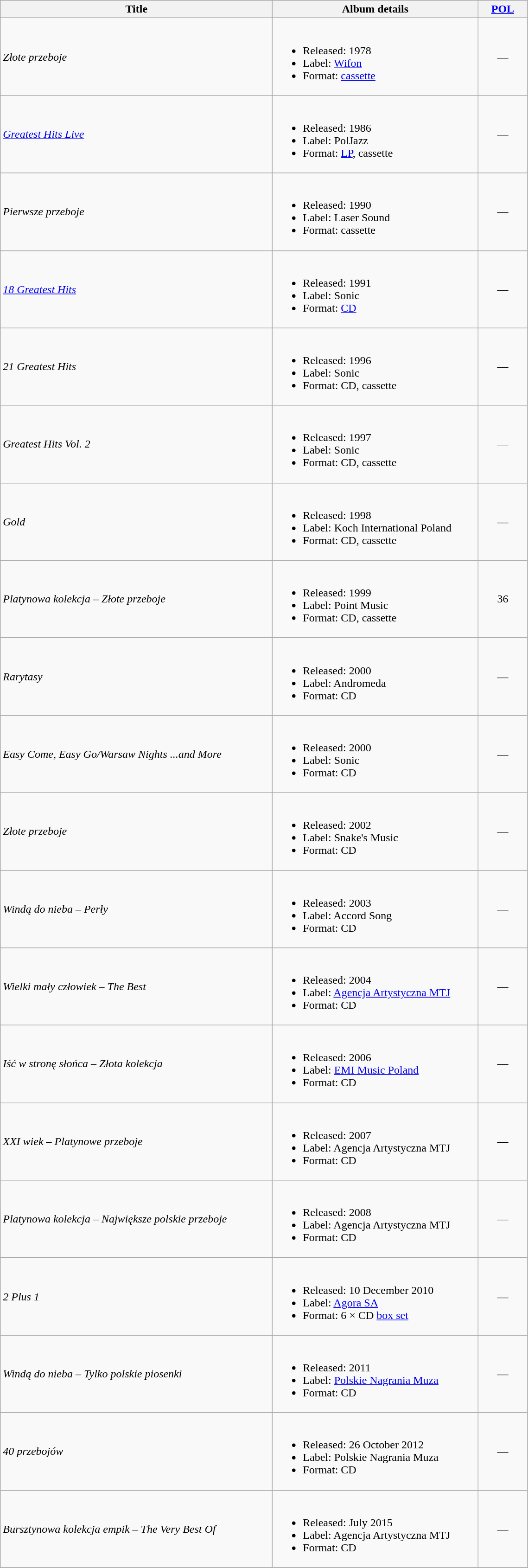<table class="wikitable">
<tr>
<th align="center" style="width:24em;">Title</th>
<th align="center" style="width:18em;">Album details</th>
<th align="center" style="width:4em;"><a href='#'>POL</a><br></th>
</tr>
<tr>
<td><em>Złote przeboje</em></td>
<td><br><ul><li>Released: 1978</li><li>Label: <a href='#'>Wifon</a></li><li>Format: <a href='#'>cassette</a></li></ul></td>
<td align="center">—</td>
</tr>
<tr>
<td><em><a href='#'>Greatest Hits Live</a></em></td>
<td><br><ul><li>Released: 1986</li><li>Label: PolJazz</li><li>Format: <a href='#'>LP</a>, cassette</li></ul></td>
<td align="center">—</td>
</tr>
<tr>
<td><em>Pierwsze przeboje</em></td>
<td><br><ul><li>Released: 1990</li><li>Label: Laser Sound</li><li>Format: cassette</li></ul></td>
<td align="center">—</td>
</tr>
<tr>
<td><em><a href='#'>18 Greatest Hits</a></em></td>
<td><br><ul><li>Released: 1991</li><li>Label: Sonic</li><li>Format: <a href='#'>CD</a></li></ul></td>
<td align="center">—</td>
</tr>
<tr>
<td><em>21 Greatest Hits</em></td>
<td><br><ul><li>Released: 1996</li><li>Label: Sonic</li><li>Format: CD, cassette</li></ul></td>
<td align="center">—</td>
</tr>
<tr>
<td><em>Greatest Hits Vol. 2</em></td>
<td><br><ul><li>Released: 1997</li><li>Label: Sonic</li><li>Format: CD, cassette</li></ul></td>
<td align="center">—</td>
</tr>
<tr>
<td><em>Gold</em></td>
<td><br><ul><li>Released: 1998</li><li>Label: Koch International Poland</li><li>Format: CD, cassette</li></ul></td>
<td align="center">—</td>
</tr>
<tr>
<td><em>Platynowa kolekcja – Złote przeboje</em></td>
<td><br><ul><li>Released: 1999</li><li>Label: Point Music</li><li>Format: CD, cassette</li></ul></td>
<td align="center">36</td>
</tr>
<tr>
<td><em>Rarytasy</em></td>
<td><br><ul><li>Released: 2000</li><li>Label: Andromeda</li><li>Format: CD</li></ul></td>
<td align="center">—</td>
</tr>
<tr>
<td><em>Easy Come, Easy Go/Warsaw Nights ...and More</em></td>
<td><br><ul><li>Released: 2000</li><li>Label: Sonic</li><li>Format: CD</li></ul></td>
<td align="center">—</td>
</tr>
<tr>
<td><em>Złote przeboje</em></td>
<td><br><ul><li>Released: 2002</li><li>Label: Snake's Music</li><li>Format: CD</li></ul></td>
<td align="center">—</td>
</tr>
<tr>
<td><em>Windą do nieba – Perły</em></td>
<td><br><ul><li>Released: 2003</li><li>Label: Accord Song</li><li>Format: CD</li></ul></td>
<td align="center">—</td>
</tr>
<tr>
<td><em>Wielki mały człowiek – The Best</em></td>
<td><br><ul><li>Released: 2004</li><li>Label: <a href='#'>Agencja Artystyczna MTJ</a></li><li>Format: CD</li></ul></td>
<td align="center">—</td>
</tr>
<tr>
<td><em>Iść w stronę słońca – Złota kolekcja</em></td>
<td><br><ul><li>Released: 2006</li><li>Label: <a href='#'>EMI Music Poland</a></li><li>Format: CD</li></ul></td>
<td align="center">—</td>
</tr>
<tr>
<td><em>XXI wiek – Platynowe przeboje</em></td>
<td><br><ul><li>Released: 2007</li><li>Label: Agencja Artystyczna MTJ</li><li>Format: CD</li></ul></td>
<td align="center">—</td>
</tr>
<tr>
<td><em>Platynowa kolekcja – Największe polskie przeboje</em></td>
<td><br><ul><li>Released: 2008</li><li>Label: Agencja Artystyczna MTJ</li><li>Format: CD</li></ul></td>
<td align="center">—</td>
</tr>
<tr>
<td><em>2 Plus 1</em></td>
<td><br><ul><li>Released: 10 December 2010</li><li>Label: <a href='#'>Agora SA</a></li><li>Format: 6 × CD <a href='#'>box set</a></li></ul></td>
<td align="center">—</td>
</tr>
<tr>
<td><em>Windą do nieba – Tylko polskie piosenki</em></td>
<td><br><ul><li>Released: 2011</li><li>Label: <a href='#'>Polskie Nagrania Muza</a></li><li>Format: CD</li></ul></td>
<td align="center">—</td>
</tr>
<tr>
<td><em>40 przebojów</em></td>
<td><br><ul><li>Released: 26 October 2012</li><li>Label: Polskie Nagrania Muza</li><li>Format: CD</li></ul></td>
<td align="center">—</td>
</tr>
<tr>
<td><em>Bursztynowa kolekcja empik – The Very Best Of</em></td>
<td><br><ul><li>Released: July 2015</li><li>Label: Agencja Artystyczna MTJ</li><li>Format: CD</li></ul></td>
<td align="center">—</td>
</tr>
<tr>
</tr>
</table>
